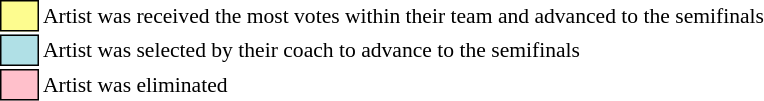<table class="toccolours" style="font-size: 90%; white-space: nowrap;">
<tr>
<td style="background:#fdfc8f; border:1px solid black;">      </td>
<td>Artist was received the most votes within their team and advanced to the semifinals</td>
</tr>
<tr>
<td style="background:#b0e0e6; border:1px solid black;">      </td>
<td>Artist was selected by their coach to advance to the semifinals</td>
</tr>
<tr>
<td style="background:pink; border:1px solid black;">      </td>
<td>Artist was eliminated</td>
</tr>
</table>
